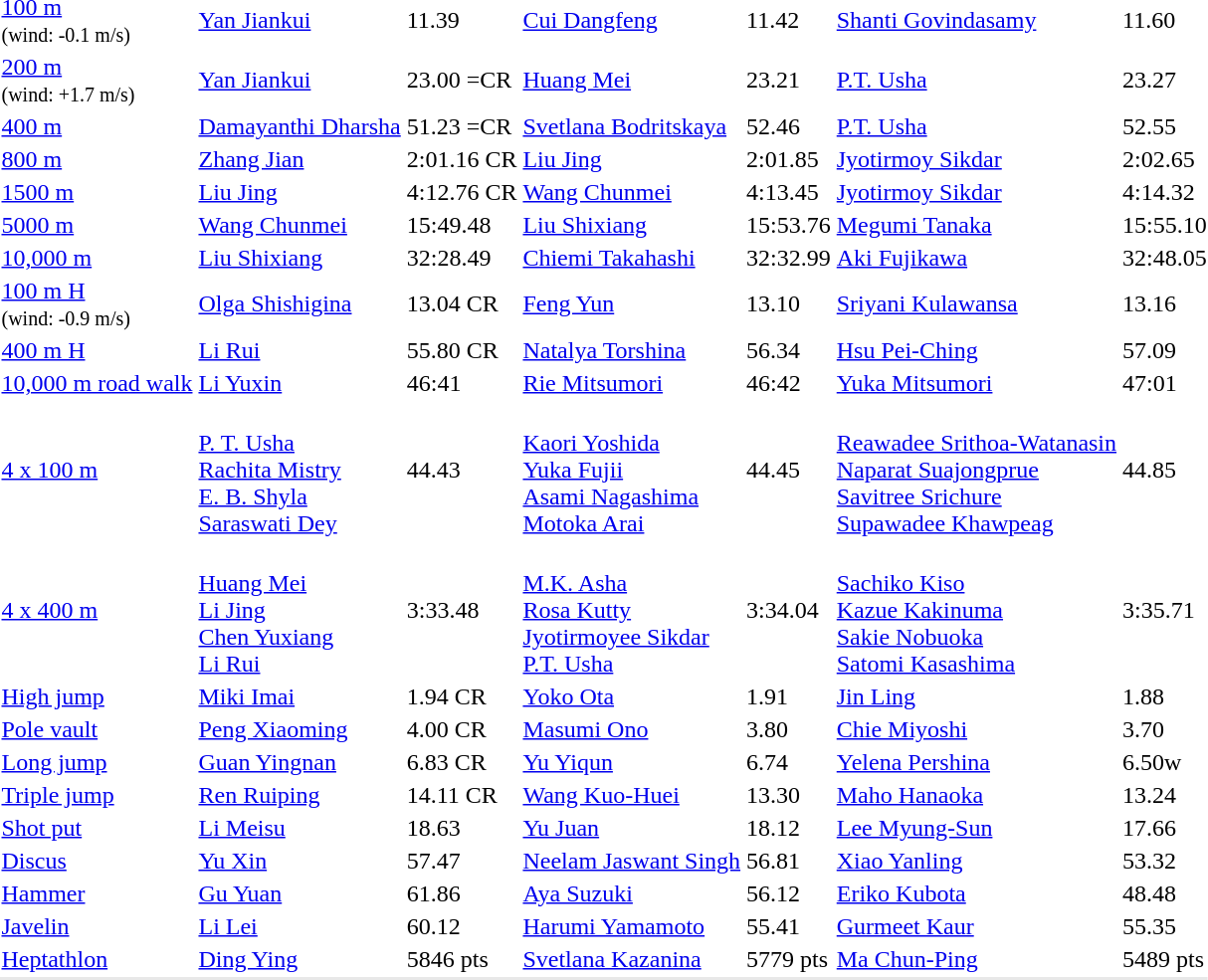<table>
<tr>
<td><a href='#'>100 m</a><br><small>(wind: -0.1 m/s)</small></td>
<td><a href='#'>Yan Jiankui</a> <br> </td>
<td>11.39</td>
<td><a href='#'>Cui Dangfeng</a> <br> </td>
<td>11.42</td>
<td><a href='#'>Shanti Govindasamy</a> <br> </td>
<td>11.60</td>
</tr>
<tr>
<td><a href='#'>200 m</a><br><small>(wind: +1.7 m/s)</small></td>
<td><a href='#'>Yan Jiankui</a> <br> </td>
<td>23.00 =CR</td>
<td><a href='#'>Huang Mei</a> <br> </td>
<td>23.21</td>
<td><a href='#'>P.T. Usha</a> <br> </td>
<td>23.27</td>
</tr>
<tr>
<td><a href='#'>400 m</a></td>
<td><a href='#'>Damayanthi Dharsha</a> <br> </td>
<td>51.23 =CR</td>
<td><a href='#'>Svetlana Bodritskaya</a>  <br> </td>
<td>52.46</td>
<td><a href='#'>P.T. Usha</a> <br> </td>
<td>52.55</td>
</tr>
<tr>
<td><a href='#'>800 m</a></td>
<td><a href='#'>Zhang Jian</a>  <br> </td>
<td>2:01.16 CR</td>
<td><a href='#'>Liu Jing</a> <br> </td>
<td>2:01.85</td>
<td><a href='#'>Jyotirmoy Sikdar</a> <br> </td>
<td>2:02.65</td>
</tr>
<tr>
<td><a href='#'>1500 m</a></td>
<td><a href='#'>Liu Jing</a> <br> </td>
<td>4:12.76 CR</td>
<td><a href='#'>Wang Chunmei</a>  <br> </td>
<td>4:13.45</td>
<td><a href='#'>Jyotirmoy Sikdar</a> <br> </td>
<td>4:14.32</td>
</tr>
<tr>
<td><a href='#'>5000 m</a></td>
<td><a href='#'>Wang Chunmei</a> <br> </td>
<td>15:49.48</td>
<td><a href='#'>Liu Shixiang</a> <br> </td>
<td>15:53.76</td>
<td><a href='#'>Megumi Tanaka</a> <br> </td>
<td>15:55.10</td>
</tr>
<tr>
<td><a href='#'>10,000 m</a></td>
<td><a href='#'>Liu Shixiang</a> <br> </td>
<td>32:28.49</td>
<td><a href='#'>Chiemi Takahashi</a> <br> </td>
<td>32:32.99</td>
<td><a href='#'>Aki Fujikawa</a> <br> </td>
<td>32:48.05</td>
</tr>
<tr>
<td><a href='#'>100 m H</a><br><small>(wind: -0.9 m/s)</small></td>
<td><a href='#'>Olga Shishigina</a> <br> </td>
<td>13.04 CR</td>
<td><a href='#'>Feng Yun</a> <br> </td>
<td>13.10</td>
<td><a href='#'>Sriyani Kulawansa</a> <br> </td>
<td>13.16</td>
</tr>
<tr>
<td><a href='#'>400 m H</a></td>
<td><a href='#'>Li Rui</a> <br> </td>
<td>55.80 CR</td>
<td><a href='#'>Natalya Torshina</a> <br> </td>
<td>56.34</td>
<td><a href='#'>Hsu Pei-Ching</a> <br> </td>
<td>57.09</td>
</tr>
<tr>
<td><a href='#'>10,000 m road walk</a></td>
<td><a href='#'>Li Yuxin</a> <br> </td>
<td>46:41</td>
<td><a href='#'>Rie Mitsumori</a> <br> </td>
<td>46:42</td>
<td><a href='#'>Yuka Mitsumori</a> <br> </td>
<td>47:01</td>
</tr>
<tr>
<td><a href='#'>4 x 100 m</a></td>
<td><br><a href='#'>P. T. Usha</a><br><a href='#'>Rachita Mistry</a><br><a href='#'>E. B. Shyla</a><br><a href='#'>Saraswati Dey</a></td>
<td>44.43</td>
<td><br><a href='#'>Kaori Yoshida</a><br><a href='#'>Yuka Fujii</a><br><a href='#'>Asami Nagashima</a><br><a href='#'>Motoka Arai</a></td>
<td>44.45</td>
<td><br><a href='#'>Reawadee Srithoa-Watanasin</a><br><a href='#'>Naparat Suajongprue</a><br><a href='#'>Savitree Srichure</a><br><a href='#'>Supawadee Khawpeag</a></td>
<td>44.85</td>
</tr>
<tr>
<td><a href='#'>4 x 400 m</a></td>
<td><br><a href='#'>Huang Mei</a><br><a href='#'>Li Jing</a><br><a href='#'>Chen Yuxiang</a><br><a href='#'>Li Rui</a></td>
<td>3:33.48</td>
<td><br><a href='#'>M.K. Asha</a><br><a href='#'>Rosa Kutty</a><br><a href='#'>Jyotirmoyee Sikdar</a><br><a href='#'>P.T. Usha</a></td>
<td>3:34.04</td>
<td><br><a href='#'>Sachiko Kiso</a><br><a href='#'>Kazue Kakinuma</a><br><a href='#'>Sakie Nobuoka</a><br><a href='#'>Satomi Kasashima</a></td>
<td>3:35.71</td>
</tr>
<tr>
<td><a href='#'>High jump</a></td>
<td><a href='#'>Miki Imai</a> <br> </td>
<td>1.94 CR</td>
<td><a href='#'>Yoko Ota</a>  <br> </td>
<td>1.91</td>
<td><a href='#'>Jin Ling</a> <br></td>
<td>1.88</td>
</tr>
<tr>
<td><a href='#'>Pole vault</a></td>
<td><a href='#'>Peng Xiaoming</a> <br> </td>
<td>4.00 CR</td>
<td><a href='#'>Masumi Ono</a> <br> </td>
<td>3.80</td>
<td><a href='#'>Chie Miyoshi</a> <br> </td>
<td>3.70</td>
</tr>
<tr>
<td><a href='#'>Long jump</a></td>
<td><a href='#'>Guan Yingnan</a> <br> </td>
<td>6.83 CR</td>
<td><a href='#'>Yu Yiqun</a> <br> </td>
<td>6.74</td>
<td><a href='#'>Yelena Pershina</a> <br> </td>
<td>6.50w</td>
</tr>
<tr>
<td><a href='#'>Triple jump</a></td>
<td><a href='#'>Ren Ruiping</a> <br> </td>
<td>14.11 CR</td>
<td><a href='#'>Wang Kuo-Huei</a> <br> </td>
<td>13.30</td>
<td><a href='#'>Maho Hanaoka</a> <br> </td>
<td>13.24</td>
</tr>
<tr>
<td><a href='#'>Shot put</a></td>
<td><a href='#'>Li Meisu</a> <br> </td>
<td>18.63</td>
<td><a href='#'>Yu Juan</a> <br> </td>
<td>18.12</td>
<td><a href='#'>Lee Myung-Sun</a> <br> </td>
<td>17.66</td>
</tr>
<tr>
<td><a href='#'>Discus</a></td>
<td><a href='#'>Yu Xin</a> <br> </td>
<td>57.47</td>
<td><a href='#'>Neelam Jaswant Singh</a> <br> </td>
<td>56.81</td>
<td><a href='#'>Xiao Yanling</a> <br> </td>
<td>53.32</td>
</tr>
<tr>
<td><a href='#'>Hammer</a></td>
<td><a href='#'>Gu Yuan</a> <br> </td>
<td>61.86</td>
<td><a href='#'>Aya Suzuki</a> <br> </td>
<td>56.12</td>
<td><a href='#'>Eriko Kubota</a> <br> </td>
<td>48.48</td>
</tr>
<tr>
<td><a href='#'>Javelin</a></td>
<td><a href='#'>Li Lei</a> <br> </td>
<td>60.12</td>
<td><a href='#'>Harumi Yamamoto</a> <br> </td>
<td>55.41</td>
<td><a href='#'>Gurmeet Kaur</a> <br> </td>
<td>55.35</td>
</tr>
<tr>
<td><a href='#'>Heptathlon</a></td>
<td><a href='#'>Ding Ying</a> <br> </td>
<td>5846 pts</td>
<td><a href='#'>Svetlana Kazanina</a> <br> </td>
<td>5779 pts</td>
<td><a href='#'>Ma Chun-Ping</a>  <br> </td>
<td>5489 pts</td>
</tr>
<tr bgcolor= e8e8e8>
<td colspan=7></td>
</tr>
</table>
